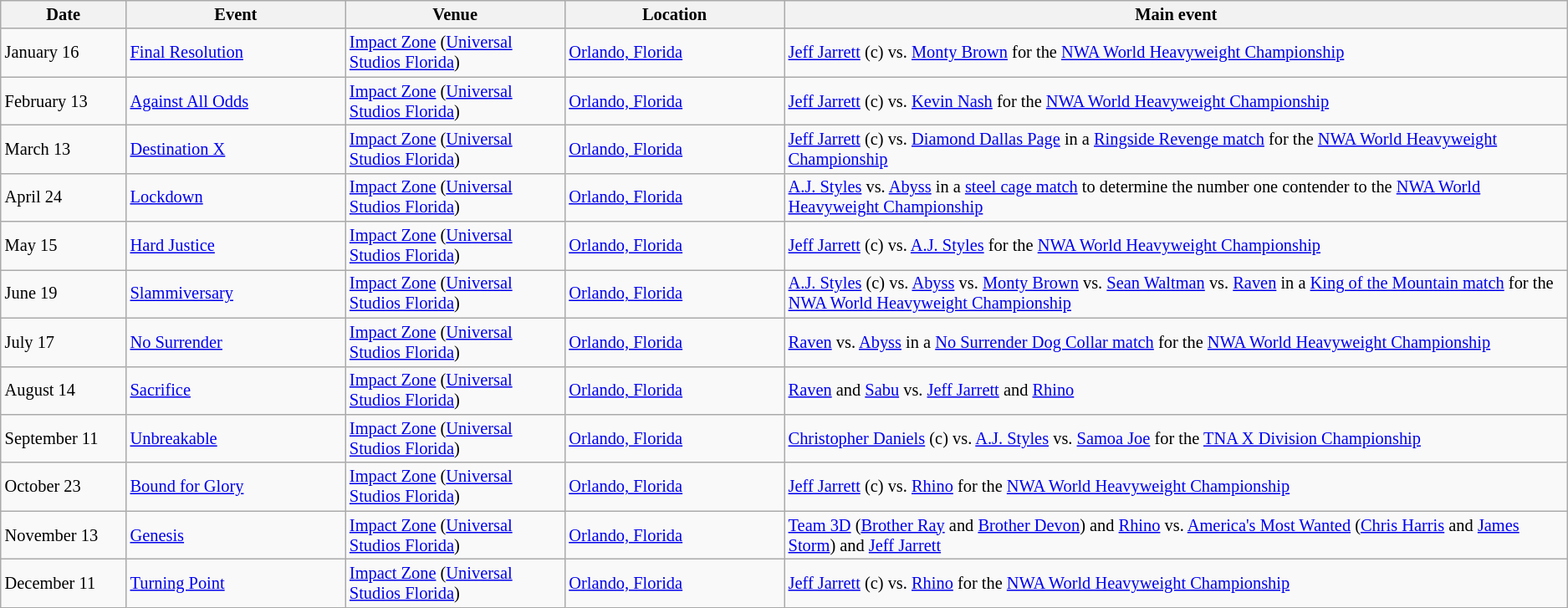<table class="sortable wikitable succession-box" style="font-size:85%;">
<tr>
<th width=8%>Date</th>
<th width=14%>Event</th>
<th width=14%>Venue</th>
<th width=14%>Location</th>
<th width=50%>Main event</th>
</tr>
<tr>
<td>January 16</td>
<td><a href='#'>Final Resolution</a></td>
<td><a href='#'>Impact Zone</a> (<a href='#'>Universal Studios Florida</a>)</td>
<td><a href='#'>Orlando, Florida</a></td>
<td><a href='#'>Jeff Jarrett</a> (c) vs. <a href='#'>Monty Brown</a> for the <a href='#'>NWA World Heavyweight Championship</a></td>
</tr>
<tr>
<td>February 13</td>
<td><a href='#'>Against All Odds</a></td>
<td><a href='#'>Impact Zone</a> (<a href='#'>Universal Studios Florida</a>)</td>
<td><a href='#'>Orlando, Florida</a></td>
<td><a href='#'>Jeff Jarrett</a> (c) vs. <a href='#'>Kevin Nash</a> for the <a href='#'>NWA World Heavyweight Championship</a></td>
</tr>
<tr>
<td>March 13</td>
<td><a href='#'>Destination X</a></td>
<td><a href='#'>Impact Zone</a> (<a href='#'>Universal Studios Florida</a>)</td>
<td><a href='#'>Orlando, Florida</a></td>
<td><a href='#'>Jeff Jarrett</a> (c) vs. <a href='#'>Diamond Dallas Page</a> in a <a href='#'>Ringside Revenge match</a> for the <a href='#'>NWA World Heavyweight Championship</a></td>
</tr>
<tr>
<td>April 24</td>
<td><a href='#'>Lockdown</a></td>
<td><a href='#'>Impact Zone</a> (<a href='#'>Universal Studios Florida</a>)</td>
<td><a href='#'>Orlando, Florida</a></td>
<td><a href='#'>A.J. Styles</a> vs. <a href='#'>Abyss</a> in a <a href='#'>steel cage match</a> to determine the number one contender to the <a href='#'>NWA World Heavyweight Championship</a></td>
</tr>
<tr>
<td>May 15</td>
<td><a href='#'>Hard Justice</a></td>
<td><a href='#'>Impact Zone</a> (<a href='#'>Universal Studios Florida</a>)</td>
<td><a href='#'>Orlando, Florida</a></td>
<td><a href='#'>Jeff Jarrett</a> (c) vs. <a href='#'>A.J. Styles</a> for the <a href='#'>NWA World Heavyweight Championship</a></td>
</tr>
<tr>
<td>June 19</td>
<td><a href='#'>Slammiversary</a></td>
<td><a href='#'>Impact Zone</a> (<a href='#'>Universal Studios Florida</a>)</td>
<td><a href='#'>Orlando, Florida</a></td>
<td><a href='#'>A.J. Styles</a> (c) vs. <a href='#'>Abyss</a> vs. <a href='#'>Monty Brown</a> vs. <a href='#'>Sean Waltman</a> vs. <a href='#'>Raven</a> in a <a href='#'>King of the Mountain match</a> for the <a href='#'>NWA World Heavyweight Championship</a></td>
</tr>
<tr>
<td>July 17</td>
<td><a href='#'>No Surrender</a></td>
<td><a href='#'>Impact Zone</a> (<a href='#'>Universal Studios Florida</a>)</td>
<td><a href='#'>Orlando, Florida</a></td>
<td><a href='#'>Raven</a> vs. <a href='#'>Abyss</a> in a <a href='#'>No Surrender Dog Collar match</a> for the <a href='#'>NWA World Heavyweight Championship</a></td>
</tr>
<tr>
<td>August 14</td>
<td><a href='#'>Sacrifice</a></td>
<td><a href='#'>Impact Zone</a> (<a href='#'>Universal Studios Florida</a>)</td>
<td><a href='#'>Orlando, Florida</a></td>
<td><a href='#'>Raven</a> and <a href='#'>Sabu</a> vs. <a href='#'>Jeff Jarrett</a> and <a href='#'>Rhino</a></td>
</tr>
<tr>
<td>September 11</td>
<td><a href='#'>Unbreakable</a></td>
<td><a href='#'>Impact Zone</a> (<a href='#'>Universal Studios Florida</a>)</td>
<td><a href='#'>Orlando, Florida</a></td>
<td><a href='#'>Christopher Daniels</a> (c) vs. <a href='#'>A.J. Styles</a> vs. <a href='#'>Samoa Joe</a> for the <a href='#'>TNA X Division Championship</a></td>
</tr>
<tr>
<td>October 23</td>
<td><a href='#'>Bound for Glory</a></td>
<td><a href='#'>Impact Zone</a> (<a href='#'>Universal Studios Florida</a>)</td>
<td><a href='#'>Orlando, Florida</a></td>
<td><a href='#'>Jeff Jarrett</a> (c) vs. <a href='#'>Rhino</a> for the <a href='#'>NWA World Heavyweight Championship</a></td>
</tr>
<tr>
<td>November 13</td>
<td><a href='#'>Genesis</a></td>
<td><a href='#'>Impact Zone</a> (<a href='#'>Universal Studios Florida</a>)</td>
<td><a href='#'>Orlando, Florida</a></td>
<td><a href='#'>Team 3D</a> (<a href='#'>Brother Ray</a> and <a href='#'>Brother Devon</a>) and <a href='#'>Rhino</a> vs. <a href='#'>America's Most Wanted</a> (<a href='#'>Chris Harris</a> and <a href='#'>James Storm</a>) and <a href='#'>Jeff Jarrett</a></td>
</tr>
<tr>
<td>December 11</td>
<td><a href='#'>Turning Point</a></td>
<td><a href='#'>Impact Zone</a> (<a href='#'>Universal Studios Florida</a>)</td>
<td><a href='#'>Orlando, Florida</a></td>
<td><a href='#'>Jeff Jarrett</a> (c) vs. <a href='#'>Rhino</a> for the <a href='#'>NWA World Heavyweight Championship</a></td>
</tr>
</table>
